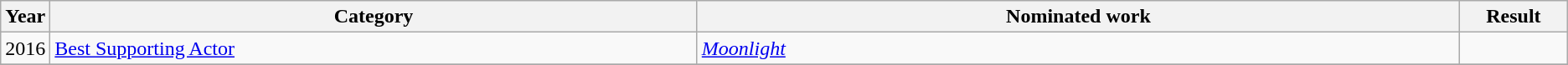<table class=wikitable>
<tr>
<th scope="col" style="width:1em;">Year</th>
<th scope="col" style="width:33em;">Category</th>
<th scope="col" style="width:39em;">Nominated work</th>
<th scope="col" style="width:5em;">Result</th>
</tr>
<tr>
<td>2016</td>
<td><a href='#'>Best Supporting Actor</a></td>
<td><em><a href='#'>Moonlight</a></em></td>
<td></td>
</tr>
<tr>
</tr>
</table>
